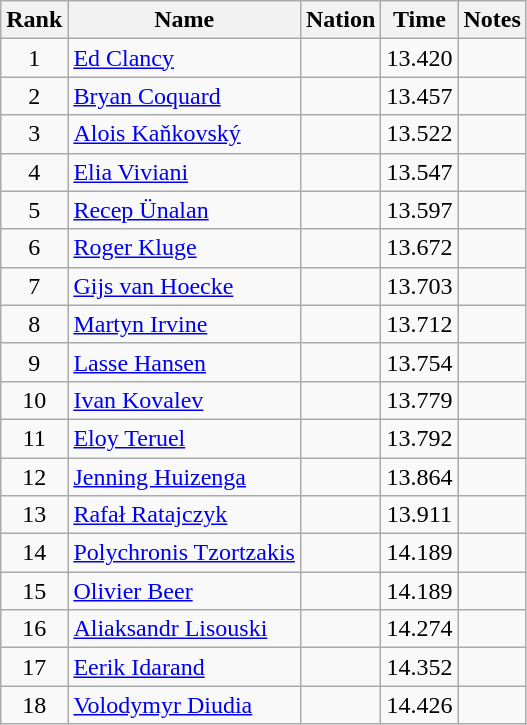<table class="wikitable sortable" style="text-align:center">
<tr>
<th>Rank</th>
<th>Name</th>
<th>Nation</th>
<th>Time</th>
<th>Notes</th>
</tr>
<tr>
<td>1</td>
<td align=left><a href='#'>Ed Clancy</a></td>
<td align=left></td>
<td>13.420</td>
<td></td>
</tr>
<tr>
<td>2</td>
<td align=left><a href='#'>Bryan Coquard</a></td>
<td align=left></td>
<td>13.457</td>
<td></td>
</tr>
<tr>
<td>3</td>
<td align=left><a href='#'>Alois Kaňkovský</a></td>
<td align=left></td>
<td>13.522</td>
<td></td>
</tr>
<tr>
<td>4</td>
<td align=left><a href='#'>Elia Viviani</a></td>
<td align=left></td>
<td>13.547</td>
<td></td>
</tr>
<tr>
<td>5</td>
<td align=left><a href='#'>Recep Ünalan</a></td>
<td align=left></td>
<td>13.597</td>
<td></td>
</tr>
<tr>
<td>6</td>
<td align=left><a href='#'>Roger Kluge</a></td>
<td align=left></td>
<td>13.672</td>
<td></td>
</tr>
<tr>
<td>7</td>
<td align=left><a href='#'>Gijs van Hoecke</a></td>
<td align=left></td>
<td>13.703</td>
<td></td>
</tr>
<tr>
<td>8</td>
<td align=left><a href='#'>Martyn Irvine</a></td>
<td align=left></td>
<td>13.712</td>
<td></td>
</tr>
<tr>
<td>9</td>
<td align=left><a href='#'>Lasse Hansen</a></td>
<td align=left></td>
<td>13.754</td>
<td></td>
</tr>
<tr>
<td>10</td>
<td align=left><a href='#'>Ivan Kovalev</a></td>
<td align=left></td>
<td>13.779</td>
<td></td>
</tr>
<tr>
<td>11</td>
<td align=left><a href='#'>Eloy Teruel</a></td>
<td align=left></td>
<td>13.792</td>
<td></td>
</tr>
<tr>
<td>12</td>
<td align=left><a href='#'>Jenning Huizenga</a></td>
<td align=left></td>
<td>13.864</td>
<td></td>
</tr>
<tr>
<td>13</td>
<td align=left><a href='#'>Rafał Ratajczyk</a></td>
<td align=left></td>
<td>13.911</td>
<td></td>
</tr>
<tr>
<td>14</td>
<td align=left><a href='#'>Polychronis Tzortzakis</a></td>
<td align=left></td>
<td>14.189</td>
<td></td>
</tr>
<tr>
<td>15</td>
<td align=left><a href='#'>Olivier Beer</a></td>
<td align=left></td>
<td>14.189</td>
<td></td>
</tr>
<tr>
<td>16</td>
<td align=left><a href='#'>Aliaksandr Lisouski</a></td>
<td align=left></td>
<td>14.274</td>
<td></td>
</tr>
<tr>
<td>17</td>
<td align=left><a href='#'>Eerik Idarand</a></td>
<td align=left></td>
<td>14.352</td>
<td></td>
</tr>
<tr>
<td>18</td>
<td align=left><a href='#'>Volodymyr Diudia</a></td>
<td align=left></td>
<td>14.426</td>
<td></td>
</tr>
</table>
